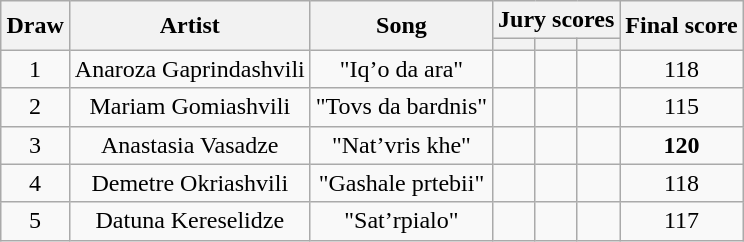<table class="sortable wikitable" style="text-align:center;margin:1em auto 1em auto">
<tr>
<th rowspan="2" scope="col">Draw</th>
<th rowspan="2" scope="col">Artist</th>
<th rowspan="2" scope="col">Song</th>
<th colspan="3" scope="col">Jury scores</th>
<th rowspan="2" scope="col">Final score</th>
</tr>
<tr>
<th colspan="1" scope="col" class="unsortable"><small></small></th>
<th colspan="1" scope="col" class="unsortable"><small></small></th>
<th colspan="1" scope="col" class="unsortable"><small></small></th>
</tr>
<tr>
<td>1</td>
<td>Anaroza Gaprindashvili<br></td>
<td>"Iq’o da ara"<br></td>
<td colspan="1"></td>
<td colspan="1"></td>
<td colspan="1"></td>
<td>118</td>
</tr>
<tr>
<td rowspan="1">2</td>
<td rowspan="1">Mariam Gomiashvili<br></td>
<td rowspan="1">"Tovs da bardnis"<br></td>
<td colspan="1"></td>
<td colspan="1"></td>
<td colspan="1"></td>
<td rowspan="1">115</td>
</tr>
<tr>
<td rowspan="1">3</td>
<td rowspan="1">Anastasia Vasadze<br></td>
<td rowspan="1">"Nat’vris khe"<br></td>
<td colspan="1"></td>
<td colspan="1"></td>
<td colspan="1"></td>
<td rowspan="1"><strong>120</strong></td>
</tr>
<tr>
<td rowspan="1">4</td>
<td rowspan="1">Demetre Okriashvili<br></td>
<td rowspan="1">"Gashale prtebii"<br></td>
<td colspan="1"></td>
<td colspan="1"></td>
<td colspan="1"></td>
<td rowspan="1">118</td>
</tr>
<tr>
<td rowspan="1">5</td>
<td rowspan="1">Datuna Kereselidze<br></td>
<td rowspan="1">"Sat’rpialo"<br></td>
<td colspan="1"></td>
<td colspan="1"></td>
<td colspan="1"></td>
<td rowspan="1">117</td>
</tr>
</table>
